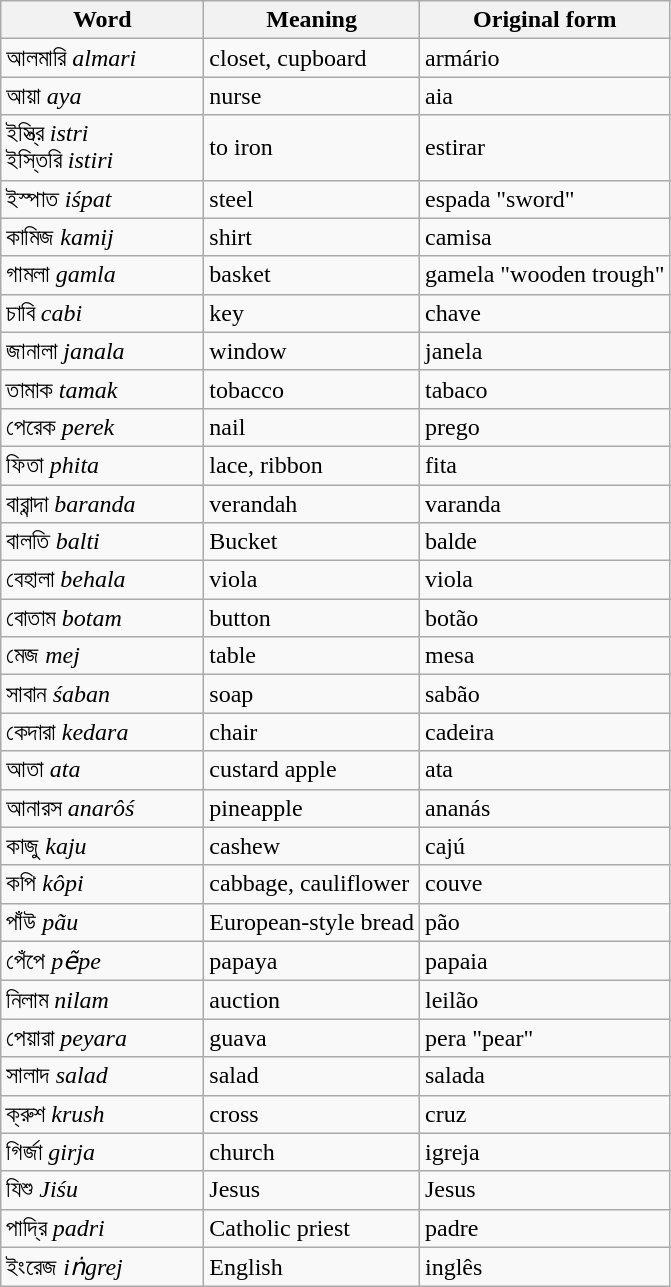<table class="wikitable">
<tr>
<th>Word</th>
<th>Meaning</th>
<th>Original form</th>
</tr>
<tr>
<td style="width:08em">আলমারি <em>almari</em></td>
<td>closet, cupboard</td>
<td>armário</td>
</tr>
<tr>
<td>আয়া <em>aya</em></td>
<td>nurse</td>
<td>aia</td>
</tr>
<tr>
<td>ইস্ত্রি <em>istri</em> <br> ইস্তিরি <em>istiri</em></td>
<td>to iron</td>
<td>estirar</td>
</tr>
<tr>
<td>ইস্পাত <em>iśpat</em></td>
<td>steel</td>
<td>espada "sword"</td>
</tr>
<tr>
<td>কামিজ <em>kamij</em></td>
<td>shirt</td>
<td>camisa</td>
</tr>
<tr>
<td>গামলা <em>gamla</em></td>
<td>basket</td>
<td>gamela "wooden trough"</td>
</tr>
<tr>
<td>চাবি <em>cabi</em></td>
<td>key</td>
<td>chave</td>
</tr>
<tr>
<td>জানালা <em>janala</em></td>
<td>window</td>
<td>janela</td>
</tr>
<tr>
<td>তামাক <em>tamak</em></td>
<td>tobacco</td>
<td>tabaco</td>
</tr>
<tr>
<td>পেরেক <em>perek</em></td>
<td>nail</td>
<td>prego</td>
</tr>
<tr>
<td>ফিতা <em>phita</em></td>
<td>lace, ribbon</td>
<td>fita</td>
</tr>
<tr>
<td>বারান্দা <em>baranda</em></td>
<td>verandah</td>
<td>varanda</td>
</tr>
<tr>
<td>বালতি <em>balti</em></td>
<td>Bucket</td>
<td>balde</td>
</tr>
<tr>
<td>বেহালা <em>behala</em></td>
<td>viola</td>
<td>viola</td>
</tr>
<tr>
<td>বোতাম <em>botam</em></td>
<td>button</td>
<td>botão</td>
</tr>
<tr>
<td>মেজ <em>mej</em></td>
<td>table</td>
<td>mesa</td>
</tr>
<tr>
<td>সাবান <em>śaban</em></td>
<td>soap</td>
<td>sabão</td>
</tr>
<tr>
<td>কেদারা <em>kedara</em></td>
<td>chair</td>
<td>cadeira</td>
</tr>
<tr>
<td>আতা <em>ata</em></td>
<td>custard apple</td>
<td>ata</td>
</tr>
<tr>
<td>আনারস <em>anarôś</em></td>
<td>pineapple</td>
<td>ananás</td>
</tr>
<tr>
<td>কাজু <em>kaju</em></td>
<td>cashew</td>
<td>cajú</td>
</tr>
<tr>
<td>কপি <em>kôpi</em></td>
<td>cabbage, cauliflower</td>
<td>couve</td>
</tr>
<tr>
<td>পাঁউ <em>pãu</em></td>
<td>European-style bread</td>
<td>pão</td>
</tr>
<tr>
<td>পেঁপে <em>pẽpe</em></td>
<td>papaya</td>
<td>papaia</td>
</tr>
<tr>
<td>নিলাম <em>nilam</em></td>
<td>auction</td>
<td>leilão</td>
</tr>
<tr>
<td>পেয়ারা <em>peyara</em></td>
<td>guava</td>
<td>pera "pear"</td>
</tr>
<tr>
<td>সালাদ <em>salad</em></td>
<td>salad</td>
<td>salada</td>
</tr>
<tr>
<td>ক্রুশ <em>krush</em></td>
<td>cross</td>
<td>cruz</td>
</tr>
<tr>
<td>গির্জা <em>girja</em></td>
<td>church</td>
<td>igreja</td>
</tr>
<tr>
<td>যিশু <em>Jiśu</em></td>
<td>Jesus</td>
<td>Jesus</td>
</tr>
<tr>
<td>পাদ্রি <em>padri</em></td>
<td>Catholic priest</td>
<td>padre</td>
</tr>
<tr>
<td>ইংরেজ <em>iṅgrej</em></td>
<td>English</td>
<td>inglês</td>
</tr>
</table>
